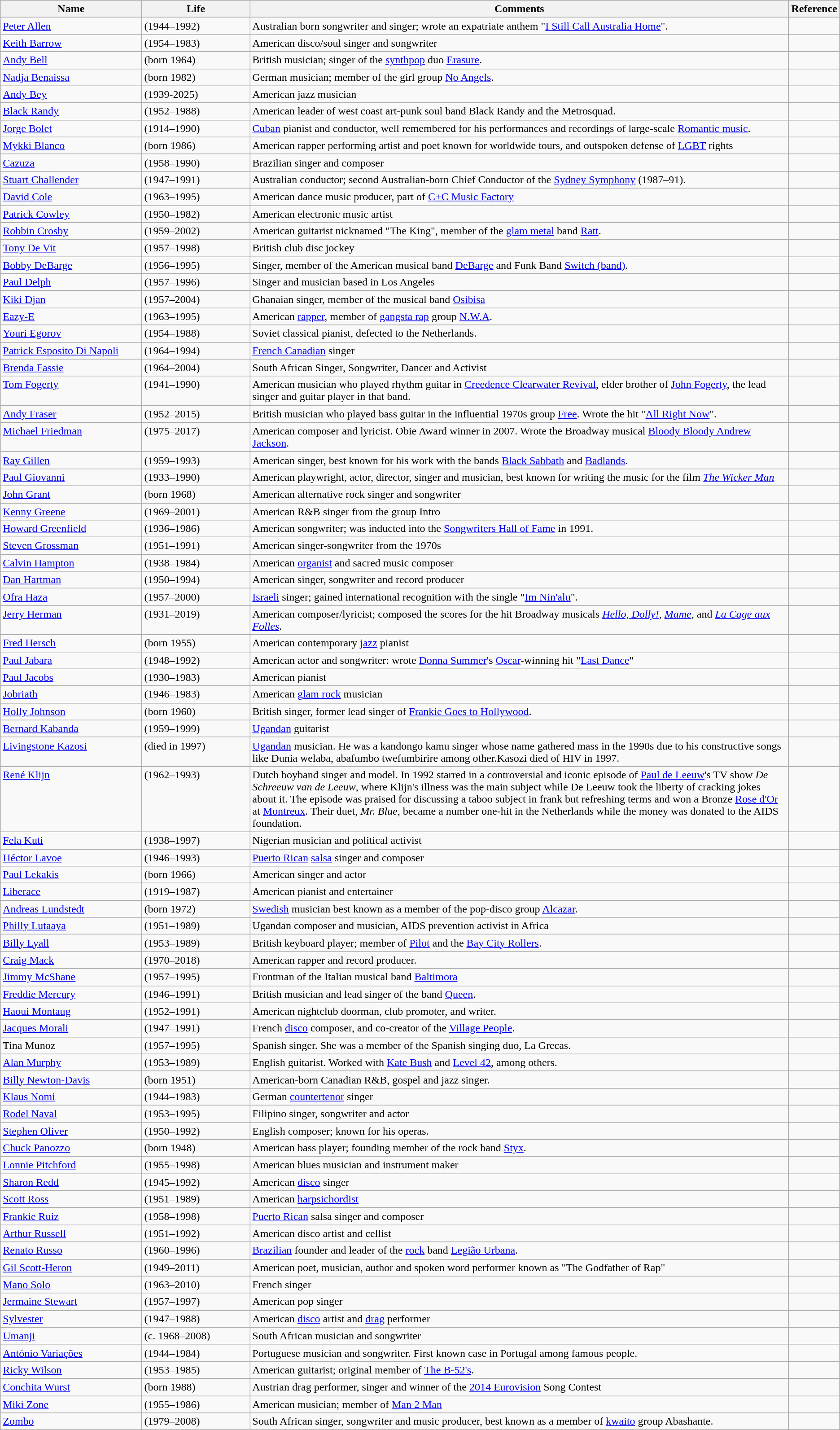<table class=wikitable>
<tr>
<th style="width:17%;">Name</th>
<th style="width:13%;">Life</th>
<th style="width:65%;">Comments</th>
<th style="width:5%;">Reference</th>
</tr>
<tr valign="top">
<td><a href='#'>Peter Allen</a></td>
<td>(1944–1992)</td>
<td>Australian born songwriter and singer; wrote an expatriate anthem "<a href='#'>I Still Call Australia Home</a>".</td>
<td></td>
</tr>
<tr valign="top">
<td><a href='#'>Keith Barrow</a></td>
<td>(1954–1983)</td>
<td>American disco/soul singer and songwriter</td>
<td></td>
</tr>
<tr valign="top">
<td><a href='#'>Andy Bell</a></td>
<td>(born 1964)</td>
<td>British musician; singer of the <a href='#'>synthpop</a> duo <a href='#'>Erasure</a>.</td>
<td></td>
</tr>
<tr valign="top">
<td><a href='#'>Nadja Benaissa</a></td>
<td>(born 1982)</td>
<td>German musician; member of the girl group <a href='#'>No Angels</a>.</td>
<td></td>
</tr>
<tr valign="top">
<td><a href='#'>Andy Bey</a></td>
<td>(1939-2025)</td>
<td>American jazz musician</td>
<td></td>
</tr>
<tr valign="top">
<td><a href='#'>Black Randy</a></td>
<td>(1952–1988)</td>
<td>American leader of west coast art-punk soul band Black Randy and the Metrosquad.</td>
<td></td>
</tr>
<tr valign="top">
<td><a href='#'>Jorge Bolet</a></td>
<td>(1914–1990)</td>
<td><a href='#'>Cuban</a> pianist and conductor, well remembered for his performances and recordings of large-scale <a href='#'>Romantic music</a>.</td>
<td></td>
</tr>
<tr valign="top">
<td><a href='#'>Mykki Blanco</a></td>
<td>(born 1986)</td>
<td>American rapper performing artist and poet known for worldwide tours, and outspoken defense of <a href='#'>LGBT</a> rights</td>
<td></td>
</tr>
<tr valign="top">
<td><a href='#'>Cazuza</a></td>
<td>(1958–1990)</td>
<td>Brazilian singer and composer</td>
<td></td>
</tr>
<tr valign="top">
<td><a href='#'>Stuart Challender</a></td>
<td>(1947–1991)</td>
<td>Australian conductor; second Australian-born Chief Conductor of the <a href='#'>Sydney Symphony</a> (1987–91).</td>
<td></td>
</tr>
<tr valign="top">
<td><a href='#'>David Cole</a></td>
<td>(1963–1995)</td>
<td>American dance music producer, part of <a href='#'>C+C Music Factory</a></td>
<td></td>
</tr>
<tr valign="top">
<td><a href='#'>Patrick Cowley</a></td>
<td>(1950–1982)</td>
<td>American electronic music artist</td>
<td></td>
</tr>
<tr valign="top">
<td><a href='#'>Robbin Crosby</a></td>
<td>(1959–2002)</td>
<td>American guitarist nicknamed "The King", member of the <a href='#'>glam metal</a> band <a href='#'>Ratt</a>.</td>
<td></td>
</tr>
<tr valign="top">
<td><a href='#'>Tony De Vit</a></td>
<td>(1957–1998)</td>
<td>British club disc jockey</td>
<td></td>
</tr>
<tr valign="top">
<td><a href='#'>Bobby DeBarge</a></td>
<td>(1956–1995)</td>
<td>Singer, member of the American musical band <a href='#'>DeBarge</a> and Funk Band <a href='#'>Switch (band)</a>.</td>
<td></td>
</tr>
<tr valign="top">
<td><a href='#'>Paul Delph</a></td>
<td>(1957–1996)</td>
<td>Singer and musician based in Los Angeles</td>
<td></td>
</tr>
<tr valign="top">
<td><a href='#'>Kiki Djan</a></td>
<td>(1957–2004)</td>
<td>Ghanaian singer, member of the musical band <a href='#'>Osibisa</a></td>
<td></td>
</tr>
<tr valign="top">
<td><a href='#'>Eazy-E</a></td>
<td>(1963–1995)</td>
<td>American <a href='#'>rapper</a>, member of <a href='#'>gangsta rap</a> group <a href='#'>N.W.A</a>.</td>
<td></td>
</tr>
<tr valign="top">
<td><a href='#'>Youri Egorov</a></td>
<td>(1954–1988)</td>
<td>Soviet classical pianist, defected to the Netherlands.</td>
<td></td>
</tr>
<tr valign="top">
<td><a href='#'>Patrick Esposito Di Napoli</a></td>
<td>(1964–1994)</td>
<td><a href='#'>French Canadian</a> singer</td>
<td></td>
</tr>
<tr valign="top">
<td><a href='#'>Brenda Fassie</a></td>
<td>(1964–2004)</td>
<td>South African Singer, Songwriter, Dancer and Activist</td>
<td></td>
</tr>
<tr valign="top">
<td><a href='#'>Tom Fogerty</a></td>
<td>(1941–1990)</td>
<td>American musician who played rhythm guitar in <a href='#'>Creedence Clearwater Revival</a>, elder brother of <a href='#'>John Fogerty</a>, the lead singer and guitar player in that band.</td>
<td></td>
</tr>
<tr valign="top">
<td><a href='#'>Andy Fraser</a></td>
<td>(1952–2015)</td>
<td>British musician who played bass guitar in the influential 1970s group <a href='#'>Free</a>. Wrote the hit "<a href='#'>All Right Now</a>".</td>
<td></td>
</tr>
<tr valign="top">
<td><a href='#'>Michael Friedman</a></td>
<td>(1975–2017)</td>
<td>American composer and lyricist. Obie Award winner in 2007. Wrote the Broadway musical <a href='#'>Bloody Bloody Andrew Jackson</a>.</td>
<td></td>
</tr>
<tr valign="top">
<td><a href='#'>Ray Gillen</a></td>
<td>(1959–1993)</td>
<td>American singer, best known for his work with the bands <a href='#'>Black Sabbath</a> and <a href='#'>Badlands</a>.</td>
<td></td>
</tr>
<tr valign="top">
<td><a href='#'>Paul Giovanni</a></td>
<td>(1933–1990)</td>
<td>American playwright, actor, director, singer and musician, best known for writing the music for the film <em><a href='#'>The Wicker Man</a></em></td>
<td></td>
</tr>
<tr valign="top">
<td><a href='#'>John Grant</a></td>
<td>(born 1968)</td>
<td>American alternative rock singer and songwriter</td>
<td></td>
</tr>
<tr valign="top">
<td><a href='#'>Kenny Greene</a></td>
<td>(1969–2001)</td>
<td>American R&B singer from the group Intro</td>
<td></td>
</tr>
<tr valign="top">
<td><a href='#'>Howard Greenfield</a></td>
<td>(1936–1986)</td>
<td>American songwriter; was inducted into the <a href='#'>Songwriters Hall of Fame</a> in 1991.</td>
<td></td>
</tr>
<tr valign="top">
<td><a href='#'>Steven Grossman</a></td>
<td>(1951–1991)</td>
<td>American singer-songwriter from the 1970s</td>
<td></td>
</tr>
<tr valign="top">
<td><a href='#'>Calvin Hampton</a></td>
<td>(1938–1984)</td>
<td>American <a href='#'>organist</a> and sacred music composer</td>
<td></td>
</tr>
<tr valign="top">
<td><a href='#'>Dan Hartman</a></td>
<td>(1950–1994)</td>
<td>American singer, songwriter and record producer</td>
<td></td>
</tr>
<tr valign="top">
<td><a href='#'>Ofra Haza</a></td>
<td>(1957–2000)</td>
<td><a href='#'>Israeli</a> singer; gained international recognition with the single "<a href='#'>Im Nin'alu</a>".</td>
<td></td>
</tr>
<tr valign="top">
<td><a href='#'>Jerry Herman</a></td>
<td>(1931–2019)</td>
<td>American composer/lyricist; composed the scores for the hit Broadway musicals <em><a href='#'>Hello, Dolly!</a></em>, <em><a href='#'>Mame</a></em>, and <em><a href='#'>La Cage aux Folles</a></em>.</td>
<td></td>
</tr>
<tr valign="top">
<td><a href='#'>Fred Hersch</a></td>
<td>(born 1955)</td>
<td>American contemporary <a href='#'>jazz</a> pianist</td>
<td></td>
</tr>
<tr valign="top">
<td><a href='#'>Paul Jabara</a></td>
<td>(1948–1992)</td>
<td>American actor and songwriter: wrote <a href='#'>Donna Summer</a>'s <a href='#'>Oscar</a>-winning hit "<a href='#'>Last Dance</a>"</td>
<td></td>
</tr>
<tr valign="top">
<td><a href='#'>Paul Jacobs</a></td>
<td>(1930–1983)</td>
<td>American pianist</td>
<td></td>
</tr>
<tr valign="top">
<td><a href='#'>Jobriath</a></td>
<td>(1946–1983)</td>
<td>American <a href='#'>glam rock</a> musician</td>
<td></td>
</tr>
<tr valign="top">
<td><a href='#'>Holly Johnson</a></td>
<td>(born 1960)</td>
<td>British singer, former lead singer of <a href='#'>Frankie Goes to Hollywood</a>.</td>
<td></td>
</tr>
<tr valign="top">
<td><a href='#'>Bernard Kabanda</a></td>
<td>(1959–1999)</td>
<td><a href='#'>Ugandan</a> guitarist</td>
<td></td>
</tr>
<tr valign="top">
<td><a href='#'>Livingstone Kazosi</a></td>
<td>(died in 1997)</td>
<td><a href='#'>Ugandan</a> musician. He was a kandongo kamu singer whose name gathered mass in the 1990s due to his constructive songs like Dunia welaba, abafumbo twefumbirire among other.Kasozi died of HIV in 1997.</td>
<td></td>
</tr>
<tr valign="top">
<td><a href='#'>René Klijn</a></td>
<td>(1962–1993)</td>
<td>Dutch boyband singer and model. In 1992 starred in a controversial and iconic episode of <a href='#'>Paul de Leeuw</a>'s TV show <em>De Schreeuw van de Leeuw</em>, where Klijn's illness was the main subject while De Leeuw took the liberty of cracking jokes about it. The episode was praised for discussing a taboo subject in frank but refreshing terms and won a Bronze <a href='#'>Rose d'Or</a> at <a href='#'>Montreux</a>. Their duet, <em>Mr. Blue</em>, became a number one-hit in the Netherlands while the money was donated to the AIDS foundation.</td>
<td></td>
</tr>
<tr valign="top">
<td><a href='#'>Fela Kuti</a></td>
<td>(1938–1997)</td>
<td>Nigerian musician and political activist</td>
<td></td>
</tr>
<tr valign="top">
<td><a href='#'>Héctor Lavoe</a></td>
<td>(1946–1993)</td>
<td><a href='#'>Puerto Rican</a> <a href='#'>salsa</a> singer and composer</td>
<td></td>
</tr>
<tr valign="top">
<td><a href='#'>Paul Lekakis</a></td>
<td>(born 1966)</td>
<td>American singer and actor</td>
<td></td>
</tr>
<tr valign="top">
<td><a href='#'>Liberace</a></td>
<td>(1919–1987)</td>
<td>American pianist and entertainer</td>
<td></td>
</tr>
<tr valign="top">
<td><a href='#'>Andreas Lundstedt</a></td>
<td>(born 1972)</td>
<td><a href='#'>Swedish</a> musician best known as a member of the pop-disco group <a href='#'>Alcazar</a>.</td>
<td></td>
</tr>
<tr valign="top">
<td><a href='#'>Philly Lutaaya</a></td>
<td>(1951–1989)</td>
<td>Ugandan composer and musician, AIDS prevention activist in Africa</td>
<td></td>
</tr>
<tr valign="top">
<td><a href='#'>Billy Lyall</a></td>
<td>(1953–1989)</td>
<td>British keyboard player; member of <a href='#'>Pilot</a> and the <a href='#'>Bay City Rollers</a>.</td>
<td></td>
</tr>
<tr valign="top">
<td><a href='#'>Craig Mack</a></td>
<td>(1970–2018)</td>
<td>American rapper and record producer.</td>
<td></td>
</tr>
<tr valign="top">
<td><a href='#'>Jimmy McShane</a></td>
<td>(1957–1995)</td>
<td>Frontman of the Italian musical band <a href='#'>Baltimora</a></td>
<td></td>
</tr>
<tr valign="top">
<td><a href='#'>Freddie Mercury</a></td>
<td>(1946–1991)</td>
<td>British musician and lead singer of the band <a href='#'>Queen</a>.</td>
<td></td>
</tr>
<tr valign="top">
<td><a href='#'>Haoui Montaug</a></td>
<td>(1952–1991)</td>
<td>American nightclub doorman, club promoter, and writer.</td>
<td></td>
</tr>
<tr valign="top">
<td><a href='#'>Jacques Morali</a></td>
<td>(1947–1991)</td>
<td>French <a href='#'>disco</a> composer, and co-creator of the <a href='#'>Village People</a>.</td>
<td></td>
</tr>
<tr valign="top">
<td>Tina Munoz</td>
<td>(1957–1995)</td>
<td>Spanish singer. She was a member of the Spanish singing duo, La Grecas.</td>
<td></td>
</tr>
<tr valign="top">
<td><a href='#'>Alan Murphy</a></td>
<td>(1953–1989)</td>
<td>English guitarist. Worked with <a href='#'>Kate Bush</a> and <a href='#'>Level 42</a>, among others.</td>
<td></td>
</tr>
<tr valign="top">
<td><a href='#'>Billy Newton-Davis</a></td>
<td>(born 1951)</td>
<td>American-born Canadian R&B, gospel and jazz singer.</td>
<td></td>
</tr>
<tr valign="top">
<td><a href='#'>Klaus Nomi</a></td>
<td>(1944–1983)</td>
<td>German <a href='#'>countertenor</a> singer</td>
<td></td>
</tr>
<tr valign="top">
<td><a href='#'>Rodel Naval</a></td>
<td>(1953–1995)</td>
<td>Filipino singer, songwriter and actor</td>
<td></td>
</tr>
<tr valign="top">
<td><a href='#'>Stephen Oliver</a></td>
<td>(1950–1992)</td>
<td>English composer; known for his operas.</td>
<td></td>
</tr>
<tr valign="top">
<td><a href='#'>Chuck Panozzo</a></td>
<td>(born 1948)</td>
<td>American bass player; founding member of the rock band <a href='#'>Styx</a>.</td>
<td></td>
</tr>
<tr valign="top">
<td><a href='#'>Lonnie Pitchford</a></td>
<td>(1955–1998)</td>
<td>American blues musician and instrument maker</td>
<td></td>
</tr>
<tr valign="top">
<td><a href='#'>Sharon Redd</a></td>
<td>(1945–1992)</td>
<td>American <a href='#'>disco</a> singer</td>
<td></td>
</tr>
<tr valign="top">
<td><a href='#'>Scott Ross</a></td>
<td>(1951–1989)</td>
<td>American <a href='#'>harpsichordist</a></td>
<td></td>
</tr>
<tr valign="top">
<td><a href='#'>Frankie Ruiz</a></td>
<td>(1958–1998)</td>
<td><a href='#'>Puerto Rican</a> salsa singer and composer</td>
<td></td>
</tr>
<tr valign="top">
<td><a href='#'>Arthur Russell</a></td>
<td>(1951–1992)</td>
<td>American disco artist and cellist</td>
<td></td>
</tr>
<tr valign="top">
<td><a href='#'>Renato Russo</a></td>
<td>(1960–1996)</td>
<td><a href='#'>Brazilian</a> founder and leader of the <a href='#'>rock</a> band <a href='#'>Legião Urbana</a>.</td>
<td></td>
</tr>
<tr valign="top">
<td><a href='#'>Gil Scott-Heron</a></td>
<td>(1949–2011)</td>
<td>American poet, musician, author and spoken word performer known as "The Godfather of Rap"</td>
<td></td>
</tr>
<tr valign="top">
<td><a href='#'>Mano Solo</a></td>
<td>(1963–2010)</td>
<td>French singer</td>
<td></td>
</tr>
<tr valign="top">
<td><a href='#'>Jermaine Stewart</a></td>
<td>(1957–1997)</td>
<td>American pop singer</td>
<td></td>
</tr>
<tr valign="top">
<td><a href='#'>Sylvester</a></td>
<td>(1947–1988)</td>
<td>American <a href='#'>disco</a> artist and <a href='#'>drag</a> performer</td>
<td></td>
</tr>
<tr valign="top">
<td><a href='#'>Umanji</a></td>
<td>(c. 1968–2008)</td>
<td>South African musician and songwriter</td>
<td></td>
</tr>
<tr valign="top">
<td><a href='#'>António Variações</a></td>
<td>(1944–1984)</td>
<td>Portuguese musician and songwriter. First known case in Portugal among famous people.</td>
<td></td>
</tr>
<tr valign="top">
<td><a href='#'>Ricky Wilson</a></td>
<td>(1953–1985)</td>
<td>American guitarist; original member of <a href='#'>The B-52's</a>.</td>
<td></td>
</tr>
<tr valign="top">
<td><a href='#'>Conchita Wurst</a></td>
<td>(born 1988)</td>
<td>Austrian drag performer, singer and winner of the <a href='#'>2014 Eurovision</a> Song Contest</td>
<td></td>
</tr>
<tr valign="top">
<td><a href='#'>Miki Zone</a></td>
<td>(1955–1986)</td>
<td>American musician; member of <a href='#'>Man 2 Man</a></td>
<td></td>
</tr>
<tr valign="top">
<td><a href='#'>Zombo</a></td>
<td>(1979–2008)</td>
<td>South African singer, songwriter and music producer, best known as a member of <a href='#'>kwaito</a> group Abashante.</td>
<td></td>
</tr>
</table>
